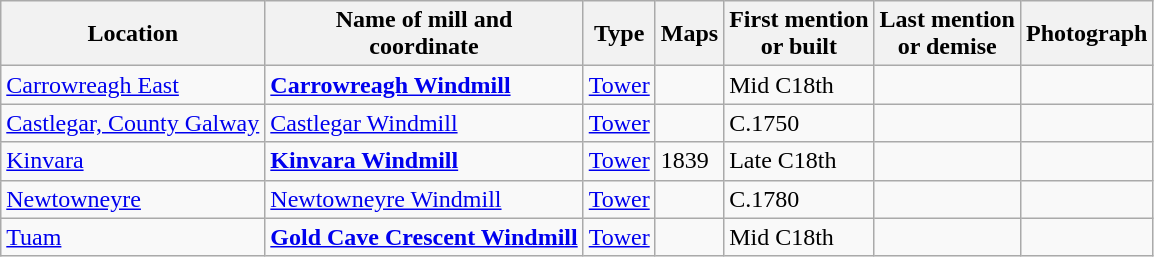<table class="wikitable">
<tr>
<th>Location</th>
<th>Name of mill and<br>coordinate</th>
<th>Type</th>
<th>Maps</th>
<th>First mention<br>or built</th>
<th>Last mention<br> or demise</th>
<th>Photograph</th>
</tr>
<tr>
<td><a href='#'>Carrowreagh East</a></td>
<td><strong><a href='#'>Carrowreagh Windmill</a></strong></td>
<td><a href='#'>Tower</a></td>
<td></td>
<td>Mid C18th</td>
<td></td>
<td></td>
</tr>
<tr>
<td><a href='#'>Castlegar, County Galway</a></td>
<td><a href='#'>Castlegar Windmill</a></td>
<td><a href='#'>Tower</a></td>
<td></td>
<td>C.1750</td>
<td></td>
<td></td>
</tr>
<tr>
<td><a href='#'>Kinvara</a></td>
<td><strong><a href='#'>Kinvara Windmill</a></strong></td>
<td><a href='#'>Tower</a></td>
<td>1839</td>
<td>Late C18th</td>
<td></td>
<td></td>
</tr>
<tr>
<td><a href='#'>Newtowneyre</a></td>
<td><a href='#'>Newtowneyre Windmill</a></td>
<td><a href='#'>Tower</a></td>
<td></td>
<td>C.1780</td>
<td></td>
<td></td>
</tr>
<tr>
<td><a href='#'>Tuam</a></td>
<td><strong><a href='#'>Gold Cave Crescent Windmill</a></strong></td>
<td><a href='#'>Tower</a></td>
<td></td>
<td>Mid C18th</td>
<td></td>
<td></td>
</tr>
</table>
